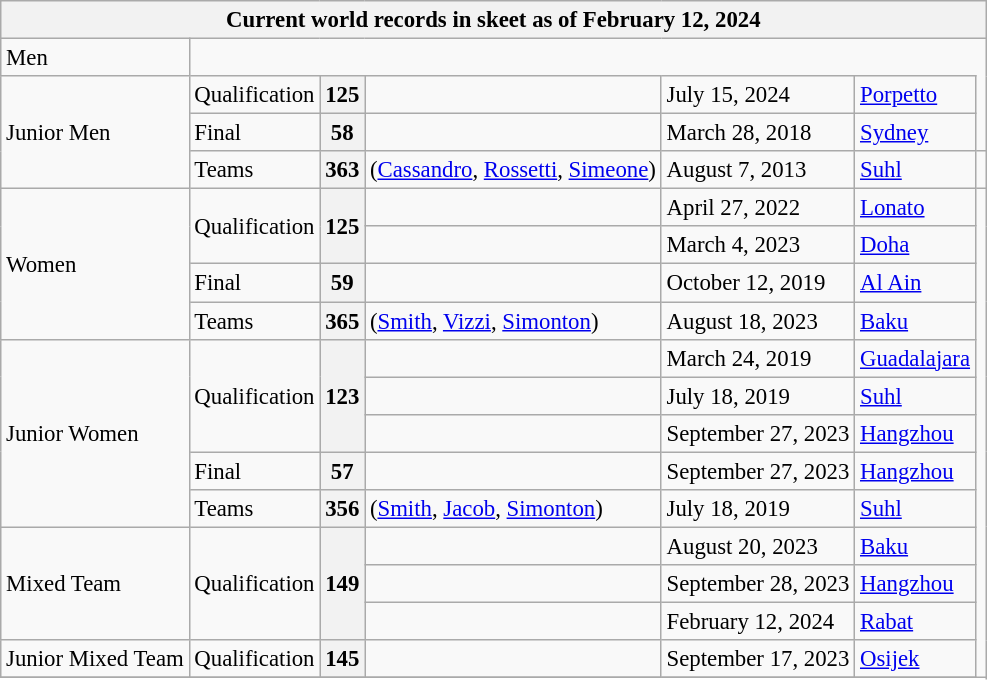<table class="wikitable" style="font-size: 95%">
<tr>
<th colspan=7>Current world records in skeet as of February 12, 2024 </th>
</tr>
<tr>
<td rowspan=3>Men<br></td>
</tr>
<tr>
</tr>
<tr>
</tr>
<tr>
<td rowspan=3>Junior Men</td>
<td rowspan=1>Qualification</td>
<th rowspan=1>125</th>
<td></td>
<td>July 15, 2024</td>
<td><a href='#'>Porpetto</a> </td>
</tr>
<tr>
<td>Final</td>
<th>58</th>
<td></td>
<td>March 28, 2018</td>
<td><a href='#'>Sydney</a> </td>
</tr>
<tr>
<td>Teams</td>
<th>363</th>
<td> (<a href='#'>Cassandro</a>, <a href='#'>Rossetti</a>, <a href='#'>Simeone</a>)</td>
<td>August 7, 2013</td>
<td><a href='#'>Suhl</a> </td>
<td></td>
</tr>
<tr>
<td rowspan=4>Women</td>
<td rowspan=2>Qualification</td>
<th rowspan=2>125</th>
<td></td>
<td>April 27, 2022</td>
<td><a href='#'>Lonato</a> </td>
</tr>
<tr>
<td></td>
<td>March 4, 2023</td>
<td><a href='#'>Doha</a> </td>
</tr>
<tr>
<td>Final</td>
<th>59</th>
<td></td>
<td>October 12, 2019</td>
<td><a href='#'>Al Ain</a> </td>
</tr>
<tr>
<td>Teams</td>
<th>365</th>
<td> (<a href='#'>Smith</a>, <a href='#'>Vizzi</a>, <a href='#'>Simonton</a>)</td>
<td>August 18, 2023</td>
<td><a href='#'>Baku</a> </td>
</tr>
<tr>
<td rowspan=5>Junior Women</td>
<td rowspan=3>Qualification</td>
<th rowspan=3>123</th>
<td></td>
<td>March 24, 2019</td>
<td><a href='#'>Guadalajara</a> </td>
</tr>
<tr>
<td></td>
<td>July 18, 2019</td>
<td><a href='#'>Suhl</a> </td>
</tr>
<tr>
<td></td>
<td>September 27, 2023</td>
<td><a href='#'>Hangzhou</a> </td>
</tr>
<tr>
<td rowspan=1>Final</td>
<th rowspan=1>57</th>
<td></td>
<td>September 27, 2023</td>
<td><a href='#'>Hangzhou</a> </td>
</tr>
<tr>
<td>Teams</td>
<th>356</th>
<td> (<a href='#'>Smith</a>, <a href='#'>Jacob</a>, <a href='#'>Simonton</a>)</td>
<td>July 18, 2019</td>
<td><a href='#'>Suhl</a> </td>
</tr>
<tr>
<td rowspan=3>Mixed Team</td>
<td rowspan=3>Qualification</td>
<th rowspan=3>149</th>
<td><br></td>
<td>August 20, 2023</td>
<td><a href='#'>Baku</a> </td>
</tr>
<tr>
<td><br></td>
<td>September 28, 2023</td>
<td><a href='#'>Hangzhou</a> </td>
</tr>
<tr>
<td><br></td>
<td>February 12, 2024</td>
<td><a href='#'>Rabat</a> </td>
</tr>
<tr>
<td rowspan=1>Junior Mixed Team</td>
<td>Qualification</td>
<th>145</th>
<td><br></td>
<td>September 17, 2023</td>
<td><a href='#'>Osijek</a> </td>
</tr>
<tr>
</tr>
</table>
